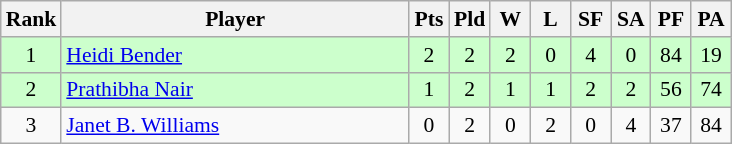<table class=wikitable style="text-align:center; font-size:90%">
<tr>
<th width="20">Rank</th>
<th width="225">Player</th>
<th width="20">Pts</th>
<th width="20">Pld</th>
<th width="20">W</th>
<th width="20">L</th>
<th width="20">SF</th>
<th width="20">SA</th>
<th width="20">PF</th>
<th width="20">PA</th>
</tr>
<tr bgcolor="#ccffcc">
<td>1</td>
<td style="text-align:left"> <a href='#'>Heidi Bender</a></td>
<td>2</td>
<td>2</td>
<td>2</td>
<td>0</td>
<td>4</td>
<td>0</td>
<td>84</td>
<td>19</td>
</tr>
<tr bgcolor="#ccffcc">
<td>2</td>
<td style="text-align:left"> <a href='#'>Prathibha Nair</a></td>
<td>1</td>
<td>2</td>
<td>1</td>
<td>1</td>
<td>2</td>
<td>2</td>
<td>56</td>
<td>74</td>
</tr>
<tr>
<td>3</td>
<td style="text-align:left"> <a href='#'>Janet B. Williams</a></td>
<td>0</td>
<td>2</td>
<td>0</td>
<td>2</td>
<td>0</td>
<td>4</td>
<td>37</td>
<td>84</td>
</tr>
</table>
